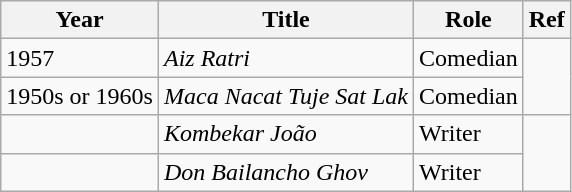<table class="wikitable sortable">
<tr>
<th>Year</th>
<th>Title</th>
<th>Role</th>
<th>Ref</th>
</tr>
<tr>
<td>1957</td>
<td><em>Aiz Ratri</em></td>
<td>Comedian</td>
<td rowspan="2"></td>
</tr>
<tr>
<td>1950s or 1960s</td>
<td><em>Maca Nacat Tuje Sat Lak</em></td>
<td>Comedian</td>
</tr>
<tr>
<td></td>
<td><em>Kombekar João</em></td>
<td>Writer</td>
<td rowspan="2"></td>
</tr>
<tr>
<td></td>
<td><em>Don Bailancho Ghov</em></td>
<td>Writer</td>
</tr>
</table>
